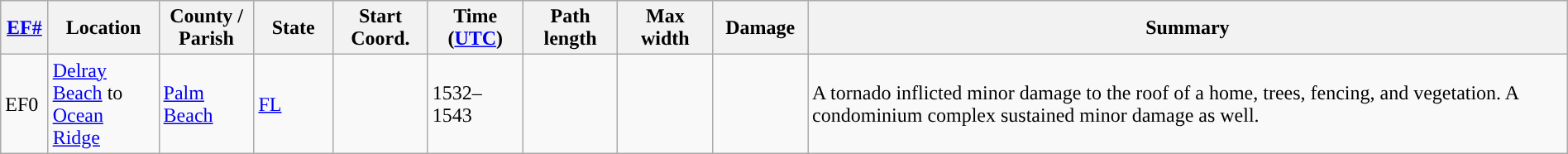<table class="wikitable sortable" style="width:100%;">
<tr>
<th scope="col"  style="width:3%; text-align:center;"><a href='#'>EF#</a></th>
<th scope="col"  style="width:7%; text-align:center;" class="unsortable">Location</th>
<th scope="col"  style="width:6%; text-align:center;" class="unsortable">County / Parish</th>
<th scope="col"  style="width:5%; text-align:center;">State</th>
<th scope="col"  style="width:6%; text-align:center;">Start Coord.</th>
<th scope="col"  style="width:6%; text-align:center;">Time (<a href='#'>UTC</a>)</th>
<th scope="col"  style="width:6%; text-align:center;">Path length</th>
<th scope="col"  style="width:6%; text-align:center;">Max width</th>
<th scope="col"  style="width:6%; text-align:center;">Damage</th>
<th scope="col" class="unsortable" style="width:48%; text-align:center;">Summary</th>
</tr>
<tr>
<td>EF0</td>
<td><a href='#'>Delray Beach</a> to <a href='#'>Ocean Ridge</a></td>
<td><a href='#'>Palm Beach</a></td>
<td><a href='#'>FL</a></td>
<td></td>
<td>1532–1543</td>
<td></td>
<td></td>
<td></td>
<td>A tornado inflicted minor damage to the roof of a home, trees, fencing, and vegetation. A condominium complex sustained minor damage as well.</td>
</tr>
</table>
